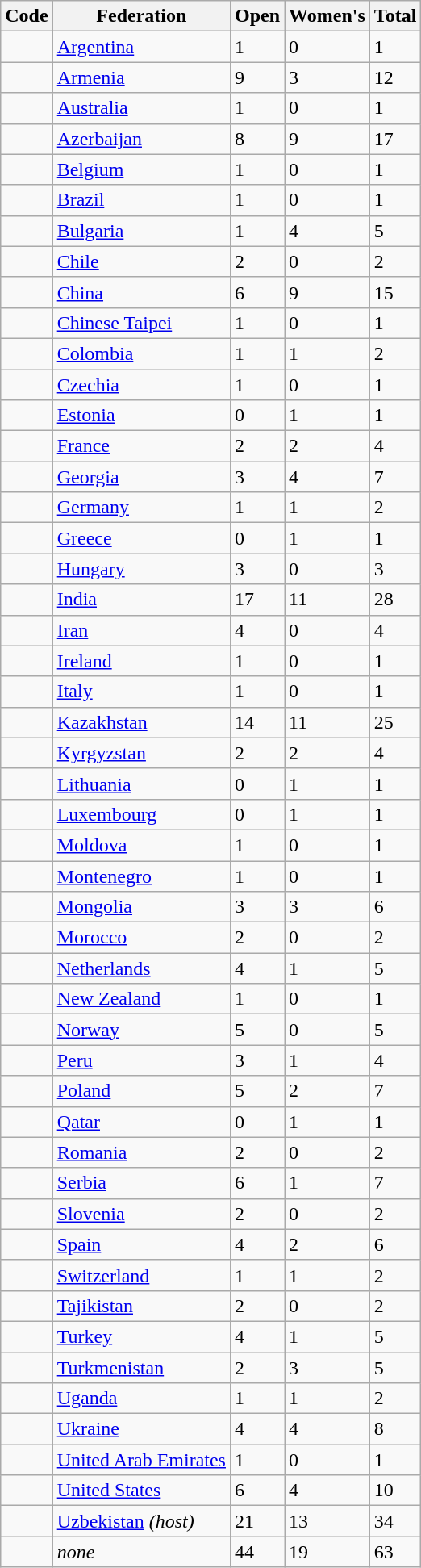<table class="wikitable sortable">
<tr>
<th>Code</th>
<th>Federation</th>
<th>Open</th>
<th>Women's</th>
<th>Total</th>
</tr>
<tr>
<td></td>
<td> <a href='#'>Argentina</a></td>
<td>1</td>
<td>0</td>
<td>1</td>
</tr>
<tr>
<td></td>
<td> <a href='#'>Armenia</a></td>
<td>9</td>
<td>3</td>
<td>12</td>
</tr>
<tr>
<td></td>
<td> <a href='#'>Australia</a></td>
<td>1</td>
<td>0</td>
<td>1</td>
</tr>
<tr>
<td></td>
<td> <a href='#'>Azerbaijan</a></td>
<td>8</td>
<td>9</td>
<td>17</td>
</tr>
<tr>
<td></td>
<td> <a href='#'>Belgium</a></td>
<td>1</td>
<td>0</td>
<td>1</td>
</tr>
<tr>
<td></td>
<td> <a href='#'>Brazil</a></td>
<td>1</td>
<td>0</td>
<td>1</td>
</tr>
<tr>
<td></td>
<td> <a href='#'>Bulgaria</a></td>
<td>1</td>
<td>4</td>
<td>5</td>
</tr>
<tr>
<td></td>
<td> <a href='#'>Chile</a></td>
<td>2</td>
<td>0</td>
<td>2</td>
</tr>
<tr>
<td></td>
<td> <a href='#'>China</a></td>
<td>6</td>
<td>9</td>
<td>15</td>
</tr>
<tr>
<td></td>
<td> <a href='#'>Chinese Taipei</a></td>
<td>1</td>
<td>0</td>
<td>1</td>
</tr>
<tr>
<td></td>
<td> <a href='#'>Colombia</a></td>
<td>1</td>
<td>1</td>
<td>2</td>
</tr>
<tr>
<td></td>
<td> <a href='#'>Czechia</a></td>
<td>1</td>
<td>0</td>
<td>1</td>
</tr>
<tr>
<td></td>
<td> <a href='#'>Estonia</a></td>
<td>0</td>
<td>1</td>
<td>1</td>
</tr>
<tr>
<td></td>
<td> <a href='#'>France</a></td>
<td>2</td>
<td>2</td>
<td>4</td>
</tr>
<tr>
<td></td>
<td> <a href='#'>Georgia</a></td>
<td>3</td>
<td>4</td>
<td>7</td>
</tr>
<tr>
<td></td>
<td> <a href='#'>Germany</a></td>
<td>1</td>
<td>1</td>
<td>2</td>
</tr>
<tr>
<td></td>
<td> <a href='#'>Greece</a></td>
<td>0</td>
<td>1</td>
<td>1</td>
</tr>
<tr>
<td></td>
<td> <a href='#'>Hungary</a></td>
<td>3</td>
<td>0</td>
<td>3</td>
</tr>
<tr>
<td></td>
<td> <a href='#'>India</a></td>
<td>17</td>
<td>11</td>
<td>28</td>
</tr>
<tr>
<td></td>
<td> <a href='#'>Iran</a></td>
<td>4</td>
<td>0</td>
<td>4</td>
</tr>
<tr>
<td></td>
<td> <a href='#'>Ireland</a></td>
<td>1</td>
<td>0</td>
<td>1</td>
</tr>
<tr>
<td></td>
<td> <a href='#'>Italy</a></td>
<td>1</td>
<td>0</td>
<td>1</td>
</tr>
<tr>
<td></td>
<td> <a href='#'>Kazakhstan</a></td>
<td>14</td>
<td>11</td>
<td>25</td>
</tr>
<tr>
<td></td>
<td> <a href='#'>Kyrgyzstan</a></td>
<td>2</td>
<td>2</td>
<td>4</td>
</tr>
<tr>
<td></td>
<td> <a href='#'>Lithuania</a></td>
<td>0</td>
<td>1</td>
<td>1</td>
</tr>
<tr>
<td></td>
<td> <a href='#'>Luxembourg</a></td>
<td>0</td>
<td>1</td>
<td>1</td>
</tr>
<tr>
<td></td>
<td> <a href='#'>Moldova</a></td>
<td>1</td>
<td>0</td>
<td>1</td>
</tr>
<tr>
<td></td>
<td> <a href='#'>Montenegro</a></td>
<td>1</td>
<td>0</td>
<td>1</td>
</tr>
<tr>
<td></td>
<td> <a href='#'>Mongolia</a></td>
<td>3</td>
<td>3</td>
<td>6</td>
</tr>
<tr>
<td></td>
<td> <a href='#'>Morocco</a></td>
<td>2</td>
<td>0</td>
<td>2</td>
</tr>
<tr>
<td></td>
<td> <a href='#'>Netherlands</a></td>
<td>4</td>
<td>1</td>
<td>5</td>
</tr>
<tr>
<td></td>
<td> <a href='#'>New Zealand</a></td>
<td>1</td>
<td>0</td>
<td>1</td>
</tr>
<tr>
<td></td>
<td> <a href='#'>Norway</a></td>
<td>5</td>
<td>0</td>
<td>5</td>
</tr>
<tr>
<td></td>
<td> <a href='#'>Peru</a></td>
<td>3</td>
<td>1</td>
<td>4</td>
</tr>
<tr>
<td></td>
<td> <a href='#'>Poland</a></td>
<td>5</td>
<td>2</td>
<td>7</td>
</tr>
<tr>
<td></td>
<td> <a href='#'>Qatar</a></td>
<td>0</td>
<td>1</td>
<td>1</td>
</tr>
<tr>
<td></td>
<td> <a href='#'>Romania</a></td>
<td>2</td>
<td>0</td>
<td>2</td>
</tr>
<tr>
<td></td>
<td> <a href='#'>Serbia</a></td>
<td>6</td>
<td>1</td>
<td>7</td>
</tr>
<tr>
<td></td>
<td> <a href='#'>Slovenia</a></td>
<td>2</td>
<td>0</td>
<td>2</td>
</tr>
<tr>
<td></td>
<td> <a href='#'>Spain</a></td>
<td>4</td>
<td>2</td>
<td>6</td>
</tr>
<tr>
<td></td>
<td> <a href='#'>Switzerland</a></td>
<td>1</td>
<td>1</td>
<td>2</td>
</tr>
<tr>
<td></td>
<td> <a href='#'>Tajikistan</a></td>
<td>2</td>
<td>0</td>
<td>2</td>
</tr>
<tr>
<td></td>
<td> <a href='#'>Turkey</a></td>
<td>4</td>
<td>1</td>
<td>5</td>
</tr>
<tr>
<td></td>
<td> <a href='#'>Turkmenistan</a></td>
<td>2</td>
<td>3</td>
<td>5</td>
</tr>
<tr>
<td></td>
<td> <a href='#'>Uganda</a></td>
<td>1</td>
<td>1</td>
<td>2</td>
</tr>
<tr>
<td></td>
<td> <a href='#'>Ukraine</a></td>
<td>4</td>
<td>4</td>
<td>8</td>
</tr>
<tr>
<td></td>
<td> <a href='#'>United Arab Emirates</a></td>
<td>1</td>
<td>0</td>
<td>1</td>
</tr>
<tr>
<td></td>
<td> <a href='#'>United States</a></td>
<td>6</td>
<td>4</td>
<td>10</td>
</tr>
<tr>
<td></td>
<td> <a href='#'>Uzbekistan</a> <em>(host)</em></td>
<td>21</td>
<td>13</td>
<td>34</td>
</tr>
<tr>
<td></td>
<td style="font-style:italic;"> none</td>
<td>44</td>
<td>19</td>
<td>63</td>
</tr>
</table>
